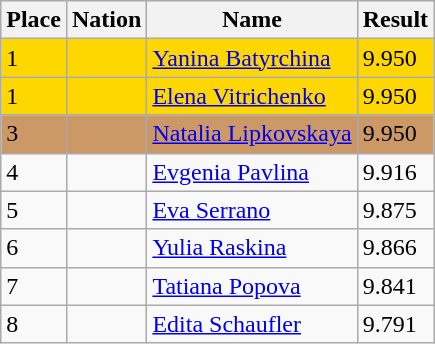<table class="wikitable">
<tr>
<th>Place</th>
<th>Nation</th>
<th>Name</th>
<th>Result</th>
</tr>
<tr bgcolor=gold>
<td>1</td>
<td></td>
<td><a href='#'>Yanina Batyrchina</a></td>
<td>9.950</td>
</tr>
<tr bgcolor=gold>
<td>1</td>
<td></td>
<td><a href='#'>Elena Vitrichenko</a></td>
<td>9.950</td>
</tr>
<tr bgcolor=cc9966>
<td>3</td>
<td></td>
<td><a href='#'>Natalia Lipkovskaya</a></td>
<td>9.950</td>
</tr>
<tr>
<td>4</td>
<td></td>
<td><a href='#'>Evgenia Pavlina</a></td>
<td>9.916</td>
</tr>
<tr>
<td>5</td>
<td></td>
<td><a href='#'>Eva Serrano</a></td>
<td>9.875</td>
</tr>
<tr>
<td>6</td>
<td></td>
<td><a href='#'>Yulia Raskina</a></td>
<td>9.866</td>
</tr>
<tr>
<td>7</td>
<td></td>
<td><a href='#'>Tatiana Popova</a></td>
<td>9.841</td>
</tr>
<tr>
<td>8</td>
<td></td>
<td><a href='#'>Edita Schaufler</a></td>
<td>9.791</td>
</tr>
</table>
